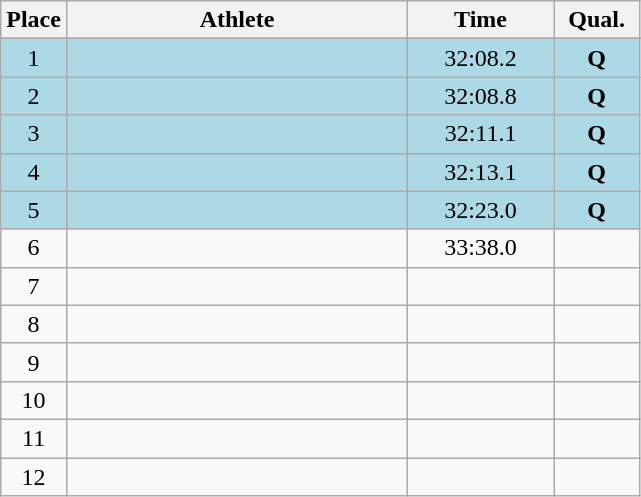<table class=wikitable style="text-align:center">
<tr>
<th width=20>Place</th>
<th width=220>Athlete</th>
<th width=90>Time</th>
<th width=50>Qual.</th>
</tr>
<tr>
</tr>
<tr bgcolor=lightblue>
<td>1</td>
<td align=left></td>
<td>32:08.2</td>
<td><strong>Q</strong></td>
</tr>
<tr bgcolor=lightblue>
<td>2</td>
<td align=left></td>
<td>32:08.8</td>
<td><strong>Q</strong></td>
</tr>
<tr bgcolor=lightblue>
<td>3</td>
<td align=left></td>
<td>32:11.1</td>
<td><strong>Q</strong></td>
</tr>
<tr bgcolor=lightblue>
<td>4</td>
<td align=left></td>
<td>32:13.1</td>
<td><strong>Q</strong></td>
</tr>
<tr bgcolor=lightblue>
<td>5</td>
<td align=left></td>
<td>32:23.0</td>
<td><strong>Q</strong></td>
</tr>
<tr>
<td>6</td>
<td align=left></td>
<td>33:38.0</td>
<td></td>
</tr>
<tr>
<td>7</td>
<td align=left></td>
<td></td>
<td></td>
</tr>
<tr>
<td>8</td>
<td align=left></td>
<td></td>
<td></td>
</tr>
<tr>
<td>9</td>
<td align=left></td>
<td></td>
<td></td>
</tr>
<tr>
<td>10</td>
<td align=left></td>
<td></td>
<td></td>
</tr>
<tr>
<td>11</td>
<td align=left></td>
<td></td>
<td></td>
</tr>
<tr>
<td>12</td>
<td align=left></td>
<td></td>
<td></td>
</tr>
</table>
